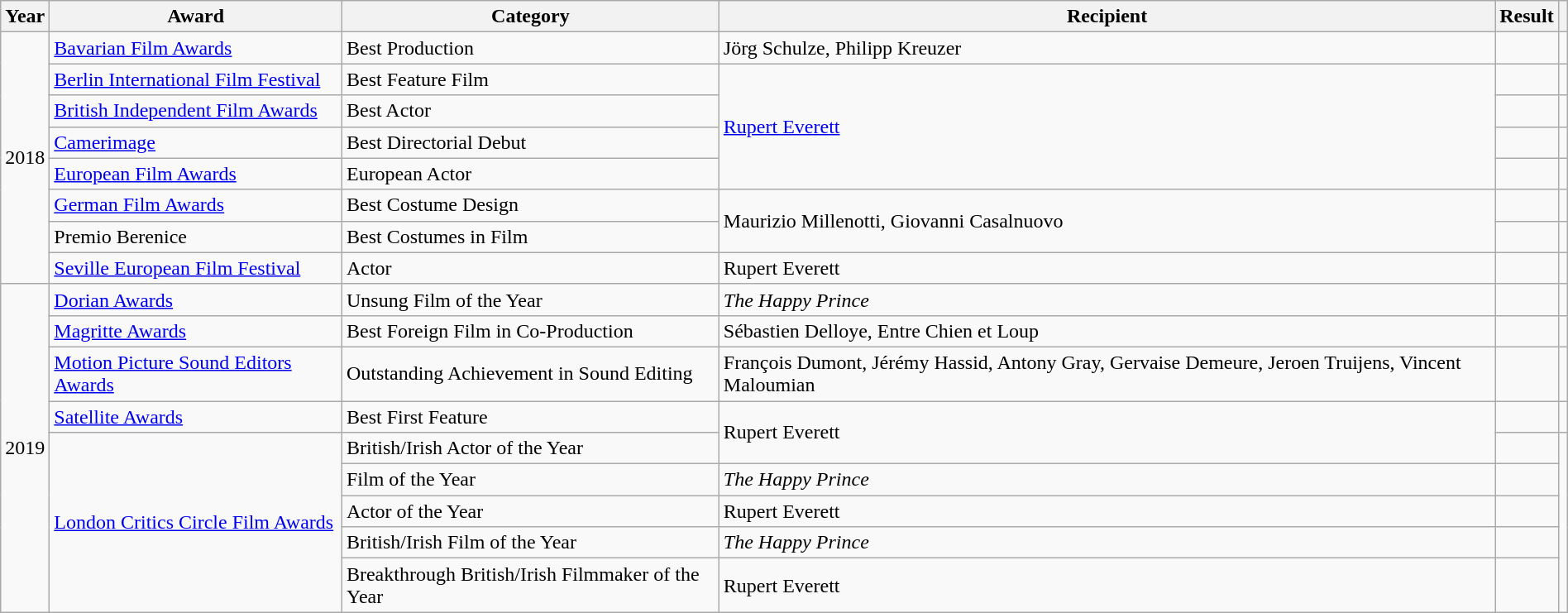<table class="wikitable sortable" style="font-size:100%;" width="100%">
<tr>
<th>Year</th>
<th>Award</th>
<th>Category</th>
<th>Recipient</th>
<th>Result</th>
<th></th>
</tr>
<tr>
<td rowspan=8>2018</td>
<td><a href='#'>Bavarian Film Awards</a></td>
<td>Best Production</td>
<td>Jörg Schulze, Philipp Kreuzer</td>
<td></td>
<td align="center"></td>
</tr>
<tr>
<td><a href='#'>Berlin International Film Festival</a></td>
<td>Best Feature Film</td>
<td rowspan="4"><a href='#'>Rupert Everett</a></td>
<td></td>
<td align="center"></td>
</tr>
<tr>
<td><a href='#'>British Independent Film Awards</a></td>
<td>Best Actor</td>
<td></td>
<td align="center"></td>
</tr>
<tr>
<td><a href='#'>Camerimage</a></td>
<td>Best Directorial Debut</td>
<td></td>
<td align="center"></td>
</tr>
<tr>
<td><a href='#'>European Film Awards</a></td>
<td>European Actor</td>
<td></td>
<td align="center"></td>
</tr>
<tr>
<td><a href='#'>German Film Awards</a></td>
<td>Best Costume Design</td>
<td rowspan="2">Maurizio Millenotti, Giovanni Casalnuovo</td>
<td></td>
<td></td>
</tr>
<tr>
<td>Premio Berenice</td>
<td>Best Costumes in Film</td>
<td></td>
<td align="center"></td>
</tr>
<tr>
<td><a href='#'>Seville European Film Festival</a></td>
<td>Actor</td>
<td>Rupert Everett</td>
<td></td>
<td></td>
</tr>
<tr>
<td rowspan=9>2019</td>
<td><a href='#'>Dorian Awards</a></td>
<td>Unsung Film of the Year</td>
<td><em>The Happy Prince</em></td>
<td></td>
<td align="center"></td>
</tr>
<tr>
<td><a href='#'>Magritte Awards</a></td>
<td>Best Foreign Film in Co-Production</td>
<td>Sébastien Delloye, Entre Chien et Loup</td>
<td></td>
<td align="center"></td>
</tr>
<tr>
<td><a href='#'>Motion Picture Sound Editors Awards</a></td>
<td>Outstanding Achievement in Sound Editing</td>
<td>François Dumont, Jérémy Hassid, Antony Gray, Gervaise Demeure, Jeroen Truijens, Vincent Maloumian</td>
<td></td>
<td align="center"></td>
</tr>
<tr>
<td><a href='#'>Satellite Awards</a></td>
<td>Best First Feature</td>
<td rowspan="2">Rupert Everett</td>
<td></td>
<td align="center"></td>
</tr>
<tr>
<td rowspan="5"><a href='#'>London Critics Circle Film Awards</a></td>
<td>British/Irish Actor of the Year</td>
<td></td>
<td align="center" rowspan="5"></td>
</tr>
<tr>
<td>Film of the Year</td>
<td><em>The Happy Prince</em></td>
<td></td>
</tr>
<tr>
<td>Actor of the Year</td>
<td>Rupert Everett</td>
<td></td>
</tr>
<tr>
<td>British/Irish Film of the Year</td>
<td><em>The Happy Prince</em></td>
<td></td>
</tr>
<tr>
<td>Breakthrough British/Irish Filmmaker of the Year</td>
<td>Rupert Everett</td>
<td></td>
</tr>
</table>
